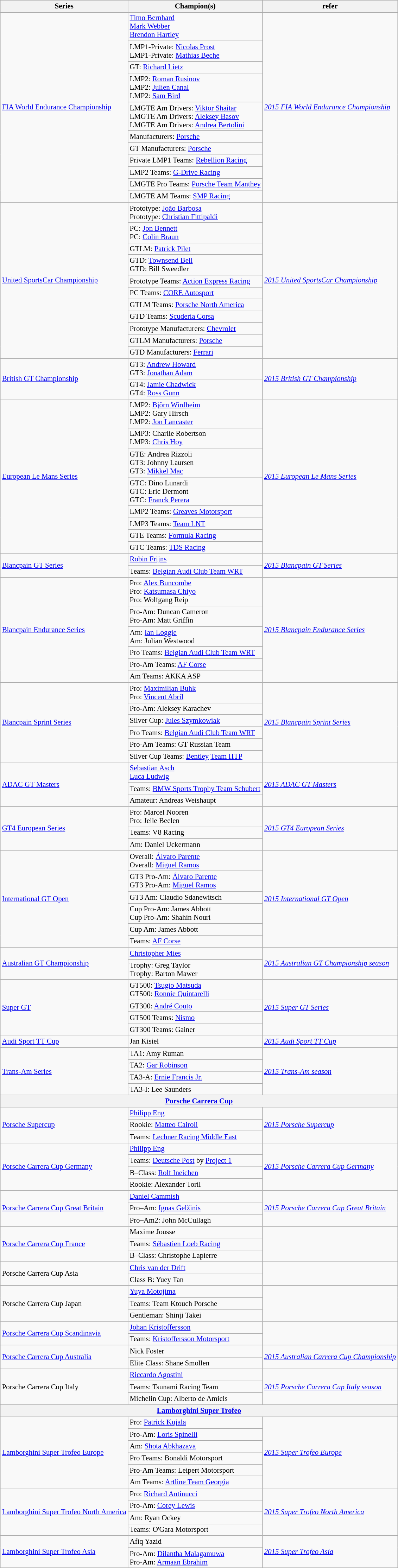<table class="wikitable" style="font-size: 87%;">
<tr>
<th>Series</th>
<th>Champion(s)</th>
<th>refer</th>
</tr>
<tr>
<td rowspan=11><a href='#'>FIA World Endurance Championship</a></td>
<td> <a href='#'>Timo Bernhard</a><br> <a href='#'>Mark Webber</a><br> <a href='#'>Brendon Hartley</a></td>
<td rowspan=11><em><a href='#'>2015 FIA World Endurance Championship</a></em></td>
</tr>
<tr>
<td>LMP1-Private:  <a href='#'>Nicolas Prost</a><br>LMP1-Private:  <a href='#'>Mathias Beche</a></td>
</tr>
<tr>
<td>GT:  <a href='#'>Richard Lietz</a></td>
</tr>
<tr>
<td>LMP2:  <a href='#'>Roman Rusinov</a><br>LMP2:  <a href='#'>Julien Canal</a><br>LMP2:  <a href='#'>Sam Bird</a></td>
</tr>
<tr>
<td>LMGTE Am Drivers:  <a href='#'>Viktor Shaitar</a><br>LMGTE Am Drivers:  <a href='#'>Aleksey Basov</a><br>LMGTE Am Drivers:  <a href='#'>Andrea Bertolini</a></td>
</tr>
<tr>
<td>Manufacturers:  <a href='#'>Porsche</a></td>
</tr>
<tr>
<td>GT Manufacturers:  <a href='#'>Porsche</a></td>
</tr>
<tr>
<td>Private LMP1 Teams:  <a href='#'>Rebellion Racing</a></td>
</tr>
<tr>
<td>LMP2 Teams:  <a href='#'>G-Drive Racing</a></td>
</tr>
<tr>
<td>LMGTE Pro Teams:  <a href='#'>Porsche Team Manthey</a></td>
</tr>
<tr>
<td>LMGTE AM Teams:  <a href='#'>SMP Racing</a></td>
</tr>
<tr>
<td rowspan=11><a href='#'>United SportsCar Championship</a></td>
<td>Prototype:  <a href='#'>João Barbosa</a><br>Prototype:  <a href='#'>Christian Fittipaldi</a></td>
<td rowspan=11><em><a href='#'>2015 United SportsCar Championship</a></em></td>
</tr>
<tr>
<td>PC:  <a href='#'>Jon Bennett</a><br>PC:  <a href='#'>Colin Braun</a></td>
</tr>
<tr>
<td>GTLM:  <a href='#'>Patrick Pilet</a></td>
</tr>
<tr>
<td>GTD:  <a href='#'>Townsend Bell</a><br>GTD:  Bill Sweedler</td>
</tr>
<tr>
<td>Prototype Teams:  <a href='#'>Action Express Racing</a></td>
</tr>
<tr>
<td>PC Teams:  <a href='#'>CORE Autosport</a></td>
</tr>
<tr>
<td>GTLM Teams:  <a href='#'>Porsche North America</a></td>
</tr>
<tr>
<td>GTD Teams:  <a href='#'>Scuderia Corsa</a></td>
</tr>
<tr>
<td>Prototype Manufacturers:  <a href='#'>Chevrolet</a></td>
</tr>
<tr>
<td>GTLM Manufacturers:  <a href='#'>Porsche</a></td>
</tr>
<tr>
<td>GTD Manufacturers:  <a href='#'>Ferrari</a></td>
</tr>
<tr>
<td rowspan=2><a href='#'>British GT Championship</a></td>
<td>GT3:  <a href='#'>Andrew Howard</a><br>GT3:  <a href='#'>Jonathan Adam</a></td>
<td rowspan=2><em><a href='#'>2015 British GT Championship</a></em></td>
</tr>
<tr>
<td>GT4:  <a href='#'>Jamie Chadwick</a><br>GT4:  <a href='#'>Ross Gunn</a></td>
</tr>
<tr>
<td rowspan=8><a href='#'>European Le Mans Series</a></td>
<td>LMP2:  <a href='#'>Björn Wirdheim</a><br>LMP2:  Gary Hirsch<br>LMP2:  <a href='#'>Jon Lancaster</a></td>
<td rowspan=8><em><a href='#'>2015 European Le Mans Series</a></em></td>
</tr>
<tr>
<td>LMP3:  Charlie Robertson<br>LMP3:  <a href='#'>Chris Hoy</a></td>
</tr>
<tr>
<td>GTE:  Andrea Rizzoli<br>GT3:  Johnny Laursen<br>GT3:  <a href='#'>Mikkel Mac</a></td>
</tr>
<tr>
<td>GTC:  Dino Lunardi<br>GTC:  Eric Dermont<br>GTC:  <a href='#'>Franck Perera</a></td>
</tr>
<tr>
<td>LMP2 Teams:  <a href='#'>Greaves Motorsport</a></td>
</tr>
<tr>
<td>LMP3 Teams:  <a href='#'>Team LNT</a></td>
</tr>
<tr>
<td>GTE Teams:  <a href='#'>Formula Racing</a></td>
</tr>
<tr>
<td>GTC Teams:  <a href='#'>TDS Racing</a></td>
</tr>
<tr>
<td rowspan=2><a href='#'>Blancpain GT Series</a></td>
<td> <a href='#'>Robin Frijns</a></td>
<td rowspan=2><em><a href='#'>2015 Blancpain GT Series</a></em></td>
</tr>
<tr>
<td>Teams:  <a href='#'>Belgian Audi Club Team WRT</a></td>
</tr>
<tr>
<td rowspan=6><a href='#'>Blancpain Endurance Series</a></td>
<td>Pro:  <a href='#'>Alex Buncombe</a><br>Pro:  <a href='#'>Katsumasa Chiyo</a><br>Pro:  Wolfgang Reip</td>
<td rowspan=6><em><a href='#'>2015 Blancpain Endurance Series</a></em></td>
</tr>
<tr>
<td>Pro-Am:  Duncan Cameron<br>Pro-Am:  Matt Griffin</td>
</tr>
<tr>
<td>Am:  <a href='#'>Ian Loggie</a><br>Am:  Julian Westwood</td>
</tr>
<tr>
<td>Pro Teams:  <a href='#'>Belgian Audi Club Team WRT</a></td>
</tr>
<tr>
<td>Pro-Am Teams:  <a href='#'>AF Corse</a></td>
</tr>
<tr>
<td>Am Teams:  AKKA ASP</td>
</tr>
<tr>
<td rowspan=6><a href='#'>Blancpain Sprint Series</a></td>
<td>Pro:  <a href='#'>Maximilian Buhk</a><br>Pro:  <a href='#'>Vincent Abril</a></td>
<td rowspan=6><em><a href='#'>2015 Blancpain Sprint Series</a></em></td>
</tr>
<tr>
<td>Pro-Am:  Aleksey Karachev</td>
</tr>
<tr>
<td>Silver Cup:  <a href='#'>Jules Szymkowiak</a></td>
</tr>
<tr>
<td>Pro Teams:  <a href='#'>Belgian Audi Club Team WRT</a></td>
</tr>
<tr>
<td>Pro-Am Teams:  GT Russian Team</td>
</tr>
<tr>
<td>Silver Cup Teams:  <a href='#'>Bentley</a> <a href='#'>Team HTP</a></td>
</tr>
<tr>
<td rowspan=3><a href='#'>ADAC GT Masters</a></td>
<td> <a href='#'>Sebastian Asch</a><br> <a href='#'>Luca Ludwig</a></td>
<td rowspan=3><em><a href='#'>2015 ADAC GT Masters</a></em></td>
</tr>
<tr>
<td>Teams:  <a href='#'>BMW Sports Trophy Team Schubert</a></td>
</tr>
<tr>
<td>Amateur:  Andreas Weishaupt</td>
</tr>
<tr>
<td rowspan=3><a href='#'>GT4 European Series</a></td>
<td>Pro:  Marcel Nooren<br>Pro:  Jelle Beelen</td>
<td rowspan=3><em><a href='#'>2015 GT4 European Series</a></em></td>
</tr>
<tr>
<td>Teams:  V8 Racing</td>
</tr>
<tr>
<td>Am:  Daniel Uckermann</td>
</tr>
<tr>
<td rowspan=6><a href='#'>International GT Open</a></td>
<td>Overall:  <a href='#'>Álvaro Parente</a><br>Overall:  <a href='#'>Miguel Ramos</a></td>
<td rowspan=6><em><a href='#'>2015 International GT Open</a></em></td>
</tr>
<tr>
<td>GT3 Pro-Am:  <a href='#'>Álvaro Parente</a><br>GT3 Pro-Am:  <a href='#'>Miguel Ramos</a></td>
</tr>
<tr>
<td>GT3 Am:  Claudio Sdanewitsch</td>
</tr>
<tr>
<td>Cup Pro-Am:  James Abbott<br>Cup Pro-Am:  Shahin Nouri</td>
</tr>
<tr>
<td>Cup Am:  James Abbott</td>
</tr>
<tr>
<td>Teams:  <a href='#'>AF Corse</a></td>
</tr>
<tr>
<td rowspan=2><a href='#'>Australian GT Championship</a></td>
<td> <a href='#'>Christopher Mies</a></td>
<td rowspan=2><em><a href='#'>2015 Australian GT Championship season</a></em></td>
</tr>
<tr>
<td>Trophy:  Greg Taylor<br>Trophy:  Barton Mawer</td>
</tr>
<tr>
<td rowspan=4><a href='#'>Super GT</a></td>
<td>GT500:  <a href='#'>Tsugio Matsuda</a><br>GT500:  <a href='#'>Ronnie Quintarelli</a></td>
<td rowspan=4><em><a href='#'>2015 Super GT Series</a></em></td>
</tr>
<tr>
<td>GT300:  <a href='#'>André Couto</a></td>
</tr>
<tr>
<td>GT500 Teams:  <a href='#'>Nismo</a></td>
</tr>
<tr>
<td>GT300 Teams:  Gainer</td>
</tr>
<tr>
<td><a href='#'>Audi Sport TT Cup</a></td>
<td> Jan Kisiel</td>
<td><em><a href='#'>2015 Audi Sport TT Cup</a></em></td>
</tr>
<tr>
<td rowspan=4><a href='#'>Trans-Am Series</a></td>
<td>TA1:  Amy Ruman</td>
<td rowspan=4><em><a href='#'>2015 Trans-Am season</a></em></td>
</tr>
<tr>
<td>TA2:  <a href='#'>Gar Robinson</a></td>
</tr>
<tr>
<td>TA3-A:  <a href='#'>Ernie Francis Jr.</a></td>
</tr>
<tr>
<td>TA3-I:  Lee Saunders</td>
</tr>
<tr>
<th colspan=3><a href='#'>Porsche Carrera Cup</a></th>
</tr>
<tr>
<td rowspan=3><a href='#'>Porsche Supercup</a></td>
<td> <a href='#'>Philipp Eng</a></td>
<td rowspan=3><em><a href='#'>2015 Porsche Supercup</a></em></td>
</tr>
<tr>
<td>Rookie:  <a href='#'>Matteo Cairoli</a></td>
</tr>
<tr>
<td>Teams:  <a href='#'>Lechner Racing Middle East</a></td>
</tr>
<tr>
<td rowspan=4><a href='#'>Porsche Carrera Cup Germany</a></td>
<td> <a href='#'>Philipp Eng</a></td>
<td rowspan=4><em><a href='#'>2015 Porsche Carrera Cup Germany</a></em></td>
</tr>
<tr>
<td>Teams:  <a href='#'>Deutsche Post</a> by <a href='#'>Project 1</a></td>
</tr>
<tr>
<td>B–Class:  <a href='#'>Rolf Ineichen</a></td>
</tr>
<tr>
<td>Rookie:  Alexander Toril</td>
</tr>
<tr>
<td rowspan=3><a href='#'>Porsche Carrera Cup Great Britain</a></td>
<td> <a href='#'>Daniel Cammish</a></td>
<td rowspan=3><em><a href='#'>2015 Porsche Carrera Cup Great Britain</a></em></td>
</tr>
<tr>
<td>Pro–Am:  <a href='#'>Ignas Gelžinis</a></td>
</tr>
<tr>
<td>Pro–Am2:  John McCullagh</td>
</tr>
<tr>
<td rowspan=3><a href='#'>Porsche Carrera Cup France</a></td>
<td> Maxime Jousse</td>
<td rowspan=3></td>
</tr>
<tr>
<td>Teams:  <a href='#'>Sébastien Loeb Racing</a></td>
</tr>
<tr>
<td>B–Class:  Christophe Lapierre</td>
</tr>
<tr>
<td rowspan=2>Porsche Carrera Cup Asia</td>
<td> <a href='#'>Chris van der Drift</a></td>
<td rowspan=2></td>
</tr>
<tr>
<td>Class B:  Yuey Tan</td>
</tr>
<tr>
<td rowspan=3>Porsche Carrera Cup Japan</td>
<td> <a href='#'>Yuya Motojima</a></td>
<td rowspan=3></td>
</tr>
<tr>
<td>Teams:  Team Ktouch Porsche</td>
</tr>
<tr>
<td>Gentleman:  Shinji Takei</td>
</tr>
<tr>
<td rowspan=2><a href='#'>Porsche Carrera Cup Scandinavia</a></td>
<td> <a href='#'>Johan Kristoffersson</a></td>
<td rowspan=2></td>
</tr>
<tr>
<td>Teams:  <a href='#'>Kristoffersson Motorsport</a></td>
</tr>
<tr>
<td rowspan=2><a href='#'>Porsche Carrera Cup Australia</a></td>
<td> Nick Foster</td>
<td rowspan=2><em><a href='#'>2015 Australian Carrera Cup Championship</a></em></td>
</tr>
<tr>
<td>Elite Class:  Shane Smollen</td>
</tr>
<tr>
<td rowspan=3>Porsche Carrera Cup Italy</td>
<td> <a href='#'>Riccardo Agostini</a></td>
<td rowspan=3><em><a href='#'>2015 Porsche Carrera Cup Italy season</a></em></td>
</tr>
<tr>
<td>Teams:  Tsunami Racing Team</td>
</tr>
<tr>
<td>Michelin Cup:  Alberto de Amicis</td>
</tr>
<tr>
<th colspan="5"><a href='#'>Lamborghini Super Trofeo</a></th>
</tr>
<tr>
<td rowspan=6><a href='#'>Lamborghini Super Trofeo Europe</a></td>
<td>Pro:  <a href='#'>Patrick Kujala</a></td>
<td rowspan=6><em><a href='#'>2015 Super Trofeo Europe</a></em></td>
</tr>
<tr>
<td>Pro-Am:  <a href='#'>Loris Spinelli</a></td>
</tr>
<tr>
<td>Am:  <a href='#'>Shota Abkhazava</a></td>
</tr>
<tr>
<td>Pro Teams:  Bonaldi Motorsport</td>
</tr>
<tr>
<td>Pro-Am Teams:  Leipert Motorsport</td>
</tr>
<tr>
<td>Am Teams:  <a href='#'>Artline Team Georgia</a></td>
</tr>
<tr>
<td rowspan=4><a href='#'>Lamborghini Super Trofeo North America</a></td>
<td>Pro:  <a href='#'>Richard Antinucci</a></td>
<td rowspan=4><em><a href='#'>2015 Super Trofeo North America</a></em></td>
</tr>
<tr>
<td>Pro-Am:  <a href='#'>Corey Lewis</a></td>
</tr>
<tr>
<td>Am:  Ryan Ockey</td>
</tr>
<tr>
<td>Teams:  O'Gara Motorsport</td>
</tr>
<tr>
<td rowspan=2><a href='#'>Lamborghini Super Trofeo Asia</a></td>
<td> Afiq Yazid</td>
<td rowspan=2><em><a href='#'>2015 Super Trofeo Asia</a></em></td>
</tr>
<tr>
<td>Pro-Am:  <a href='#'>Dilantha Malagamuwa</a><br>Pro-Am:  <a href='#'>Armaan Ebrahim</a></td>
</tr>
</table>
